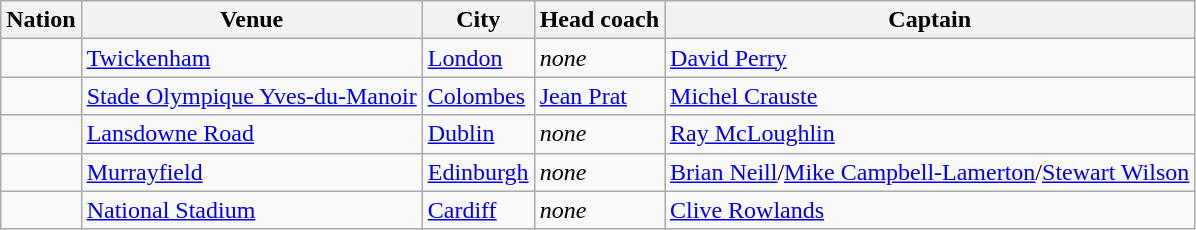<table class=wikitable>
<tr>
<th><strong>Nation</strong></th>
<th><strong>Venue</strong></th>
<th><strong>City</strong></th>
<th><strong>Head coach</strong></th>
<th><strong>Captain</strong></th>
</tr>
<tr>
<td></td>
<td><a href='#'>Twickenham</a></td>
<td><a href='#'>London</a></td>
<td><em>none</em></td>
<td><a href='#'>David Perry</a></td>
</tr>
<tr>
<td></td>
<td><a href='#'>Stade Olympique Yves-du-Manoir</a></td>
<td><a href='#'>Colombes</a></td>
<td><a href='#'>Jean Prat</a></td>
<td><a href='#'>Michel Crauste</a></td>
</tr>
<tr>
<td></td>
<td><a href='#'>Lansdowne Road</a></td>
<td><a href='#'>Dublin</a></td>
<td><em>none</em></td>
<td><a href='#'>Ray McLoughlin</a></td>
</tr>
<tr>
<td></td>
<td><a href='#'>Murrayfield</a></td>
<td><a href='#'>Edinburgh</a></td>
<td><em>none</em></td>
<td><a href='#'>Brian Neill</a>/<a href='#'>Mike Campbell-Lamerton</a>/<a href='#'>Stewart Wilson</a></td>
</tr>
<tr>
<td></td>
<td><a href='#'>National Stadium</a></td>
<td><a href='#'>Cardiff</a></td>
<td><em>none</em></td>
<td><a href='#'>Clive Rowlands</a></td>
</tr>
</table>
